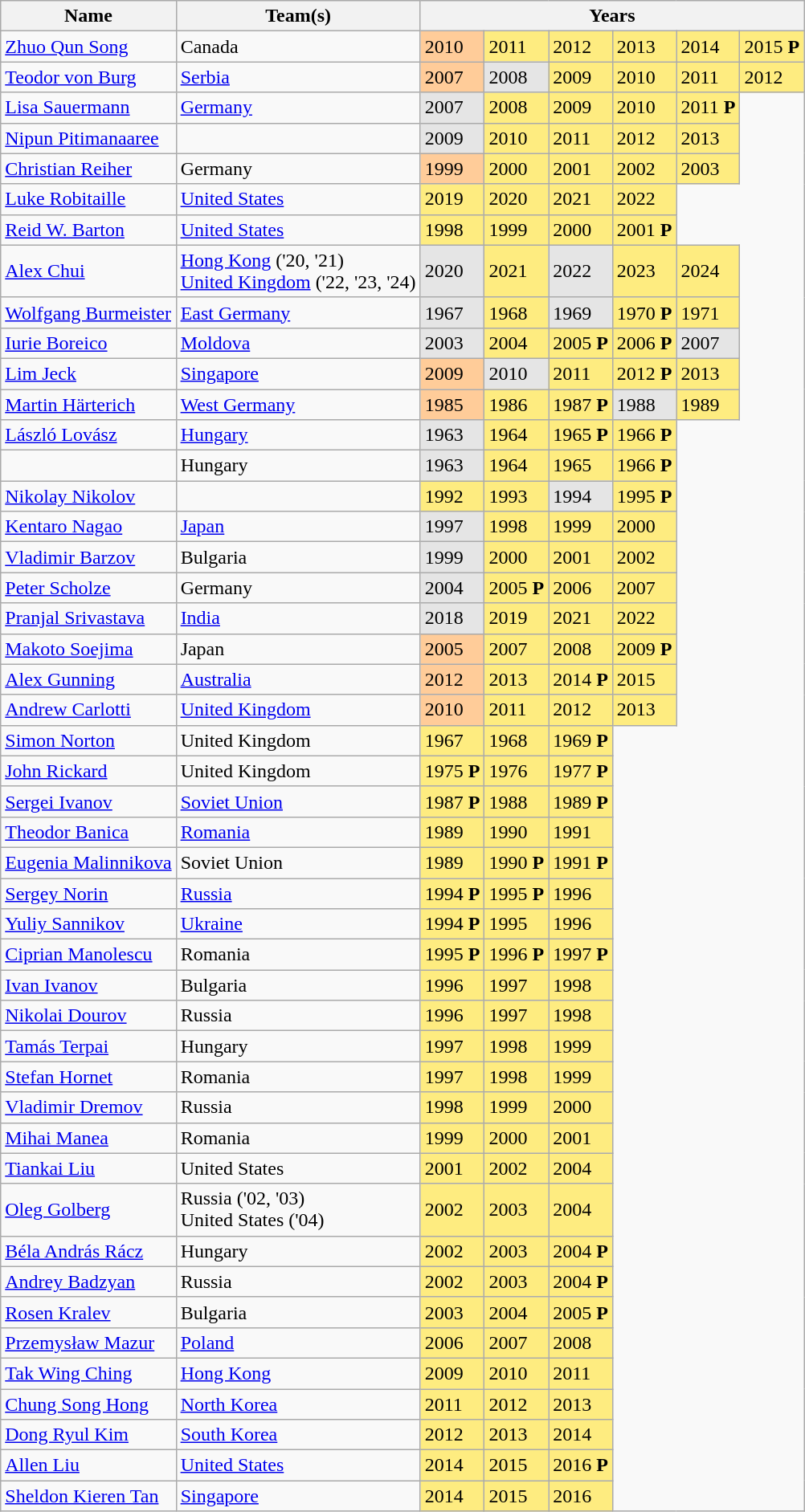<table class="wikitable sortable">
<tr>
<th>Name</th>
<th>Team(s)</th>
<th colspan="6">Years</th>
</tr>
<tr>
<td><a href='#'>Zhuo Qun Song</a></td>
<td> Canada</td>
<td style="background-color:#FFCC99;">2010</td>
<td style="background-color:#FEEC80;">2011</td>
<td style="background-color:#FEEC80;">2012</td>
<td style="background-color:#FEEC80;">2013</td>
<td style="background-color:#FEEC80;">2014</td>
<td style="background-color:#FEEC80;">2015 <strong>P</strong></td>
</tr>
<tr>
<td><a href='#'>Teodor von Burg</a></td>
<td> <a href='#'>Serbia</a></td>
<td style="background-color:#FFCC99;">2007</td>
<td style="background-color:#E5E5E5;">2008</td>
<td style="background-color:#FEEC80;">2009</td>
<td style="background-color:#FEEC80;">2010</td>
<td style="background-color:#FEEC80;">2011</td>
<td style="background-color:#FEEC80;">2012</td>
</tr>
<tr>
<td><a href='#'>Lisa Sauermann</a></td>
<td> <a href='#'>Germany</a></td>
<td style="background-color:#E5E5E5;">2007</td>
<td style="background-color:#FEEC80;">2008</td>
<td style="background-color:#FEEC80;">2009</td>
<td style="background-color:#FEEC80;">2010</td>
<td style="background-color:#FEEC80;">2011 <strong>P</strong></td>
</tr>
<tr>
<td><a href='#'>Nipun Pitimanaaree</a></td>
<td></td>
<td style="background-color:#E5E5E5;">2009</td>
<td style="background-color:#FEEC80;">2010</td>
<td style="background-color:#FEEC80;">2011</td>
<td style="background-color:#FEEC80;">2012</td>
<td style="background-color:#FEEC80;">2013</td>
</tr>
<tr>
<td><a href='#'>Christian Reiher</a></td>
<td> Germany</td>
<td style="background-color:#FFCC99;">1999</td>
<td style="background-color:#FEEC80;">2000</td>
<td style="background-color:#FEEC80;">2001</td>
<td style="background-color:#FEEC80;">2002</td>
<td style="background-color:#FEEC80;">2003</td>
</tr>
<tr>
<td><a href='#'>Luke Robitaille</a></td>
<td> <a href='#'>United States</a></td>
<td style="background-color:#FEEC80;">2019</td>
<td style="background-color:#FEEC80;">2020</td>
<td style="background-color:#FEEC80;">2021</td>
<td style="background-color:#FEEC80;">2022</td>
</tr>
<tr>
<td><a href='#'>Reid W. Barton</a></td>
<td> <a href='#'>United States</a></td>
<td style="background-color:#FEEC80;">1998</td>
<td style="background-color:#FEEC80;">1999</td>
<td style="background-color:#FEEC80;">2000</td>
<td style="background-color:#FEEC80;">2001 <strong>P</strong></td>
</tr>
<tr>
<td><a href='#'>Alex Chui</a></td>
<td> <a href='#'>Hong Kong</a> ('20, '21)<br> <a href='#'>United Kingdom</a> ('22, '23, '24)</td>
<td style="background-color:#E5E5E5;">2020</td>
<td style="background-color:#FEEC80;">2021</td>
<td style="background-color:#E5E5E5;">2022</td>
<td style="background-color:#FEEC80;">2023</td>
<td style="background-color:#FEEC80;">2024</td>
</tr>
<tr>
<td><a href='#'>Wolfgang Burmeister</a></td>
<td> <a href='#'>East Germany</a></td>
<td style="background-color:#E5E5E5;">1967</td>
<td style="background-color:#FEEC80;">1968</td>
<td style="background-color:#E5E5E5;">1969</td>
<td style="background-color:#FEEC80;">1970 <strong>P</strong></td>
<td style="background-color:#FEEC80;">1971</td>
</tr>
<tr>
<td><a href='#'>Iurie Boreico</a></td>
<td> <a href='#'>Moldova</a></td>
<td style="background-color:#E5E5E5;">2003</td>
<td style="background-color:#FEEC80;">2004</td>
<td style="background-color:#FEEC80;">2005 <strong>P</strong></td>
<td style="background-color:#FEEC80;">2006 <strong>P</strong></td>
<td style="background-color:#E5E5E5;">2007</td>
</tr>
<tr>
<td><a href='#'>Lim Jeck</a></td>
<td> <a href='#'>Singapore</a></td>
<td style="background-color:#FFCC99;">2009</td>
<td style="background-color:#E5E5E5;">2010</td>
<td style="background-color:#FEEC80;">2011</td>
<td style="background-color:#FEEC80;">2012 <strong>P</strong></td>
<td style="background-color:#FEEC80;">2013</td>
</tr>
<tr>
<td><a href='#'>Martin Härterich</a></td>
<td> <a href='#'>West Germany</a></td>
<td style="background-color:#FFCC99;">1985</td>
<td style="background-color:#FEEC80;">1986</td>
<td style="background-color:#FEEC80;">1987 <strong>P</strong></td>
<td style="background-color:#E5E5E5;">1988</td>
<td style="background-color:#FEEC80;">1989</td>
</tr>
<tr>
<td><a href='#'>László Lovász</a></td>
<td> <a href='#'>Hungary</a></td>
<td style="background-color:#E5E5E5;">1963</td>
<td style="background-color:#FEEC80;">1964</td>
<td style="background-color:#FEEC80;">1965 <strong>P</strong></td>
<td style="background-color:#FEEC80;">1966 <strong>P</strong></td>
</tr>
<tr>
<td></td>
<td> Hungary</td>
<td style="background-color:#E5E5E5;">1963</td>
<td style="background-color:#FEEC80;">1964</td>
<td style="background-color:#FEEC80;">1965</td>
<td style="background-color:#FEEC80;">1966 <strong>P</strong></td>
</tr>
<tr>
<td><a href='#'>Nikolay Nikolov</a></td>
<td></td>
<td style="background-color:#FEEC80;">1992</td>
<td style="background-color:#FEEC80;">1993</td>
<td style="background-color:#E5E5E5;">1994</td>
<td style="background-color:#FEEC80;">1995 <strong>P</strong></td>
</tr>
<tr>
<td><a href='#'>Kentaro Nagao</a></td>
<td> <a href='#'>Japan</a></td>
<td style="background-color:#E5E5E5;">1997</td>
<td style="background-color:#FEEC80;">1998</td>
<td style="background-color:#FEEC80;">1999</td>
<td style="background-color:#FEEC80;">2000</td>
</tr>
<tr>
<td><a href='#'>Vladimir Barzov</a></td>
<td> Bulgaria</td>
<td style="background-color:#E5E5E5;">1999</td>
<td style="background-color:#FEEC80;">2000</td>
<td style="background-color:#FEEC80;">2001</td>
<td style="background-color:#FEEC80;">2002</td>
</tr>
<tr>
<td><a href='#'>Peter Scholze</a></td>
<td> Germany</td>
<td style="background-color:#E5E5E5;">2004</td>
<td style="background-color:#FEEC80;">2005 <strong>P</strong></td>
<td style="background-color:#FEEC80;">2006</td>
<td style="background-color:#FEEC80;">2007</td>
</tr>
<tr>
<td><a href='#'>Pranjal Srivastava</a></td>
<td> <a href='#'>India</a></td>
<td style="background-color:#E5E5E5;">2018</td>
<td style="background-color:#FEEC80;">2019</td>
<td style="background-color:#FEEC80;">2021</td>
<td style="background-color:#FEEC80;">2022</td>
</tr>
<tr>
<td><a href='#'>Makoto Soejima</a></td>
<td> Japan</td>
<td style="background-color:#FFCC99;">2005</td>
<td style="background-color:#FEEC80;">2007</td>
<td style="background-color:#FEEC80;">2008</td>
<td style="background-color:#FEEC80;">2009 <strong>P</strong></td>
</tr>
<tr>
<td><a href='#'>Alex Gunning</a></td>
<td> <a href='#'>Australia</a></td>
<td style="background-color:#FFCC99;">2012</td>
<td style="background-color:#FEEC80;">2013</td>
<td style="background-color:#FEEC80;">2014 <strong>P</strong></td>
<td style="background-color:#FEEC80;">2015</td>
</tr>
<tr>
<td><a href='#'>Andrew Carlotti</a></td>
<td> <a href='#'>United Kingdom</a></td>
<td style="background-color:#FFCC99;">2010</td>
<td style="background-color:#FEEC80;">2011</td>
<td style="background-color:#FEEC80;">2012</td>
<td style="background-color:#FEEC80;">2013</td>
</tr>
<tr>
<td><a href='#'>Simon Norton</a></td>
<td> United Kingdom</td>
<td style="background-color:#FEEC80;">1967</td>
<td style="background-color:#FEEC80;">1968</td>
<td style="background-color:#FEEC80;">1969 <strong>P</strong></td>
</tr>
<tr>
<td><a href='#'>John Rickard</a></td>
<td> United Kingdom</td>
<td style="background-color:#FEEC80;">1975 <strong>P</strong></td>
<td style="background-color:#FEEC80;">1976</td>
<td style="background-color:#FEEC80;">1977 <strong>P</strong></td>
</tr>
<tr>
<td><a href='#'>Sergei Ivanov</a></td>
<td> <a href='#'>Soviet Union</a></td>
<td style="background-color:#FEEC80;">1987 <strong>P</strong></td>
<td style="background-color:#FEEC80;">1988</td>
<td style="background-color:#FEEC80;">1989 <strong>P</strong></td>
</tr>
<tr>
<td><a href='#'>Theodor Banica</a></td>
<td> <a href='#'>Romania</a></td>
<td style="background-color:#FEEC80;">1989</td>
<td style="background-color:#FEEC80;">1990</td>
<td style="background-color:#FEEC80;">1991</td>
</tr>
<tr>
<td><a href='#'>Eugenia Malinnikova</a></td>
<td> Soviet Union</td>
<td style="background-color:#FEEC80;">1989</td>
<td style="background-color:#FEEC80;">1990 <strong>P</strong></td>
<td style="background-color:#FEEC80;">1991 <strong>P</strong></td>
</tr>
<tr>
<td><a href='#'>Sergey Norin</a></td>
<td> <a href='#'>Russia</a></td>
<td style="background-color:#FEEC80;">1994 <strong>P</strong></td>
<td style="background-color:#FEEC80;">1995 <strong>P</strong></td>
<td style="background-color:#FEEC80;">1996</td>
</tr>
<tr>
<td><a href='#'>Yuliy Sannikov</a></td>
<td> <a href='#'>Ukraine</a></td>
<td style="background-color:#FEEC80;">1994 <strong>P</strong></td>
<td style="background-color:#FEEC80;">1995</td>
<td style="background-color:#FEEC80;">1996</td>
</tr>
<tr>
<td><a href='#'>Ciprian Manolescu</a></td>
<td> Romania</td>
<td style="background-color:#FEEC80;">1995 <strong>P</strong></td>
<td style="background-color:#FEEC80;">1996 <strong>P</strong></td>
<td style="background-color:#FEEC80;">1997 <strong>P</strong></td>
</tr>
<tr>
<td><a href='#'>Ivan Ivanov</a></td>
<td> Bulgaria</td>
<td style="background-color:#FEEC80;">1996</td>
<td style="background-color:#FEEC80;">1997</td>
<td style="background-color:#FEEC80;">1998</td>
</tr>
<tr>
<td><a href='#'>Nikolai Dourov</a></td>
<td> Russia</td>
<td style="background-color:#FEEC80;">1996</td>
<td style="background-color:#FEEC80;">1997</td>
<td style="background-color:#FEEC80;">1998</td>
</tr>
<tr>
<td><a href='#'>Tamás Terpai</a></td>
<td> Hungary</td>
<td style="background-color:#FEEC80;">1997</td>
<td style="background-color:#FEEC80;">1998</td>
<td style="background-color:#FEEC80;">1999</td>
</tr>
<tr>
<td><a href='#'>Stefan Hornet</a></td>
<td> Romania</td>
<td style="background-color:#FEEC80;">1997</td>
<td style="background-color:#FEEC80;">1998</td>
<td style="background-color:#FEEC80;">1999</td>
</tr>
<tr>
<td><a href='#'>Vladimir Dremov</a></td>
<td> Russia</td>
<td style="background-color:#FEEC80;">1998</td>
<td style="background-color:#FEEC80;">1999</td>
<td style="background-color:#FEEC80;">2000</td>
</tr>
<tr>
<td><a href='#'>Mihai Manea</a></td>
<td> Romania</td>
<td style="background-color:#FEEC80;">1999</td>
<td style="background-color:#FEEC80;">2000</td>
<td style="background-color:#FEEC80;">2001</td>
</tr>
<tr>
<td><a href='#'>Tiankai Liu</a></td>
<td> United States</td>
<td style="background-color:#FEEC80;">2001</td>
<td style="background-color:#FEEC80;">2002</td>
<td style="background-color:#FEEC80;">2004</td>
</tr>
<tr>
<td><a href='#'>Oleg Golberg</a></td>
<td> Russia ('02, '03)<br> United States ('04)</td>
<td style="background-color:#FEEC80;">2002</td>
<td style="background-color:#FEEC80;">2003</td>
<td style="background-color:#FEEC80;">2004</td>
</tr>
<tr>
<td><a href='#'>Béla András Rácz</a></td>
<td> Hungary</td>
<td style="background-color:#FEEC80;">2002</td>
<td style="background-color:#FEEC80;">2003</td>
<td style="background-color:#FEEC80;">2004 <strong>P</strong></td>
</tr>
<tr>
<td><a href='#'>Andrey Badzyan</a></td>
<td> Russia</td>
<td style="background-color:#FEEC80;">2002</td>
<td style="background-color:#FEEC80;">2003</td>
<td style="background-color:#FEEC80;">2004 <strong>P</strong></td>
</tr>
<tr>
<td><a href='#'>Rosen Kralev</a></td>
<td> Bulgaria</td>
<td style="background-color:#FEEC80;">2003</td>
<td style="background-color:#FEEC80;">2004</td>
<td style="background-color:#FEEC80;">2005 <strong>P</strong></td>
</tr>
<tr>
<td><a href='#'>Przemysław Mazur</a></td>
<td> <a href='#'>Poland</a></td>
<td style="background-color:#FEEC80;">2006</td>
<td style="background-color:#FEEC80;">2007</td>
<td style="background-color:#FEEC80;">2008</td>
</tr>
<tr>
<td><a href='#'>Tak Wing Ching</a></td>
<td> <a href='#'>Hong Kong</a></td>
<td style="background-color:#FEEC80;">2009</td>
<td style="background-color:#FEEC80;">2010</td>
<td style="background-color:#FEEC80;">2011</td>
</tr>
<tr>
<td><a href='#'>Chung Song Hong</a></td>
<td> <a href='#'>North Korea</a></td>
<td style="background-color:#FEEC80;">2011</td>
<td style="background-color:#FEEC80;">2012</td>
<td style="background-color:#FEEC80;">2013</td>
</tr>
<tr>
<td><a href='#'>Dong Ryul Kim</a></td>
<td> <a href='#'>South Korea</a></td>
<td style="background-color:#FEEC80;">2012</td>
<td style="background-color:#FEEC80;">2013</td>
<td style="background-color:#FEEC80;">2014</td>
</tr>
<tr>
<td><a href='#'>Allen Liu</a></td>
<td> <a href='#'>United States</a></td>
<td style="background-color:#FEEC80;">2014</td>
<td style="background-color:#FEEC80;">2015</td>
<td style="background-color:#FEEC80;">2016 <strong>P</strong></td>
</tr>
<tr>
<td><a href='#'>Sheldon Kieren Tan</a></td>
<td> <a href='#'>Singapore</a></td>
<td style="background-color:#FEEC80;">2014</td>
<td style="background-color:#FEEC80;">2015</td>
<td style="background-color:#FEEC80;">2016</td>
</tr>
</table>
